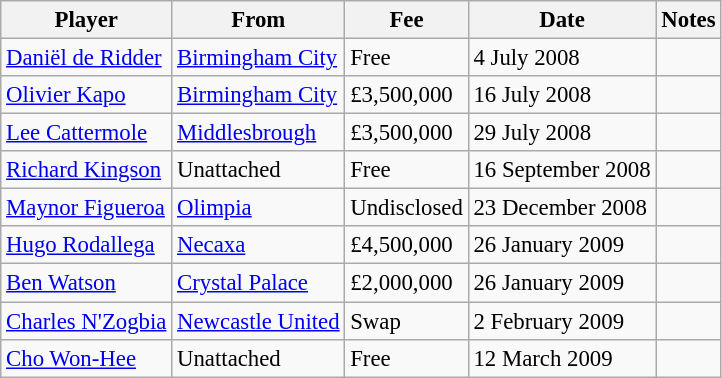<table class="wikitable" style="text-align:center; font-size:95%; text-align:left">
<tr>
<th>Player</th>
<th>From</th>
<th>Fee</th>
<th>Date</th>
<th>Notes</th>
</tr>
<tr --->
<td> <a href='#'>Daniël de Ridder</a></td>
<td> <a href='#'>Birmingham City</a></td>
<td>Free</td>
<td>4 July 2008</td>
<td align="center"></td>
</tr>
<tr --->
<td> <a href='#'>Olivier Kapo</a></td>
<td> <a href='#'>Birmingham City</a></td>
<td>£3,500,000</td>
<td>16 July 2008</td>
<td align="center"></td>
</tr>
<tr --->
<td> <a href='#'>Lee Cattermole</a></td>
<td> <a href='#'>Middlesbrough</a></td>
<td>£3,500,000</td>
<td>29 July 2008</td>
<td align="center"></td>
</tr>
<tr --->
<td> <a href='#'>Richard Kingson</a></td>
<td>Unattached</td>
<td>Free</td>
<td>16 September 2008</td>
<td align="center"></td>
</tr>
<tr --->
<td> <a href='#'>Maynor Figueroa</a></td>
<td> <a href='#'>Olimpia</a></td>
<td>Undisclosed</td>
<td>23 December 2008</td>
<td align="center"></td>
</tr>
<tr --->
<td> <a href='#'>Hugo Rodallega</a></td>
<td> <a href='#'>Necaxa</a></td>
<td>£4,500,000</td>
<td>26 January 2009</td>
<td align="center"></td>
</tr>
<tr --->
<td> <a href='#'>Ben Watson</a></td>
<td> <a href='#'>Crystal Palace</a></td>
<td>£2,000,000</td>
<td>26 January 2009</td>
<td align="center"></td>
</tr>
<tr --->
<td> <a href='#'>Charles N'Zogbia</a></td>
<td> <a href='#'>Newcastle United</a></td>
<td>Swap</td>
<td>2 February 2009</td>
<td align="center"></td>
</tr>
<tr --->
<td> <a href='#'>Cho Won-Hee</a></td>
<td>Unattached</td>
<td>Free</td>
<td>12 March 2009</td>
<td align="center"></td>
</tr>
</table>
